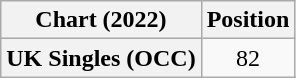<table class="wikitable plainrowheaders" style="text-align:center">
<tr>
<th scope="col">Chart (2022)</th>
<th scope="col">Position</th>
</tr>
<tr>
<th scope="row">UK Singles (OCC)</th>
<td>82</td>
</tr>
</table>
